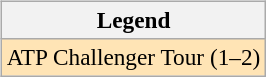<table>
<tr valign=top>
<td><br><table class=wikitable style=font-size:97%>
<tr>
<th>Legend</th>
</tr>
<tr style="background:moccasin;">
<td>ATP Challenger Tour (1–2)</td>
</tr>
</table>
</td>
<td></td>
</tr>
</table>
